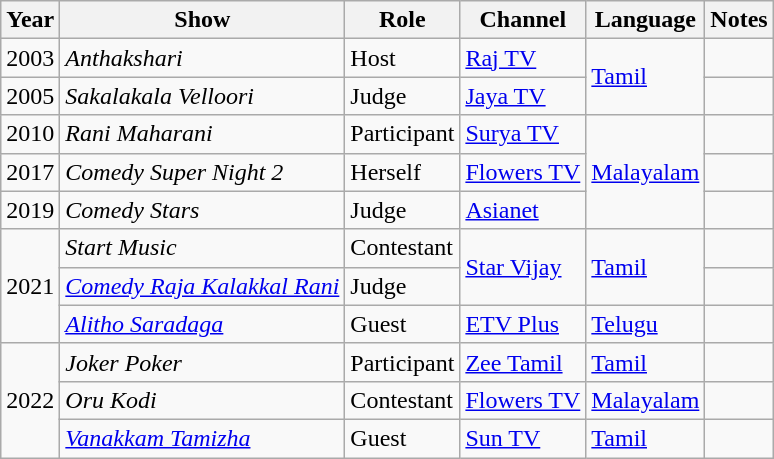<table class="wikitable sortable">
<tr>
<th>Year</th>
<th>Show</th>
<th>Role</th>
<th>Channel</th>
<th>Language</th>
<th>Notes</th>
</tr>
<tr>
<td>2003</td>
<td><em>Anthakshari</em></td>
<td>Host</td>
<td><a href='#'>Raj TV</a></td>
<td rowspan="2"><a href='#'>Tamil</a></td>
<td></td>
</tr>
<tr>
<td>2005</td>
<td><em>Sakalakala Velloori</em></td>
<td>Judge</td>
<td><a href='#'>Jaya TV</a></td>
<td></td>
</tr>
<tr>
<td>2010</td>
<td><em>Rani Maharani</em></td>
<td>Participant</td>
<td><a href='#'>Surya TV</a></td>
<td rowspan="3"><a href='#'>Malayalam</a></td>
<td></td>
</tr>
<tr>
<td>2017</td>
<td><em>Comedy Super Night 2</em></td>
<td>Herself</td>
<td><a href='#'>Flowers TV</a></td>
<td></td>
</tr>
<tr>
<td>2019</td>
<td><em>Comedy Stars</em></td>
<td>Judge</td>
<td><a href='#'>Asianet</a></td>
<td></td>
</tr>
<tr>
<td rowspan="3">2021</td>
<td><em>Start Music</em></td>
<td>Contestant</td>
<td rowspan="2"><a href='#'>Star Vijay</a></td>
<td rowspan="2"><a href='#'>Tamil</a></td>
<td></td>
</tr>
<tr>
<td><em><a href='#'>Comedy Raja Kalakkal Rani</a></em></td>
<td>Judge</td>
<td></td>
</tr>
<tr>
<td><em><a href='#'>Alitho Saradaga</a></em></td>
<td>Guest</td>
<td><a href='#'>ETV Plus</a></td>
<td><a href='#'>Telugu</a></td>
<td></td>
</tr>
<tr>
<td rowspan="3">2022</td>
<td><em>Joker Poker</em></td>
<td>Participant</td>
<td><a href='#'>Zee Tamil</a></td>
<td><a href='#'>Tamil</a></td>
<td></td>
</tr>
<tr>
<td><em>Oru Kodi</em></td>
<td>Contestant</td>
<td><a href='#'>Flowers TV</a></td>
<td><a href='#'>Malayalam</a></td>
<td></td>
</tr>
<tr>
<td><em><a href='#'>Vanakkam Tamizha</a></em></td>
<td>Guest</td>
<td><a href='#'>Sun TV</a></td>
<td><a href='#'>Tamil</a></td>
<td></td>
</tr>
</table>
